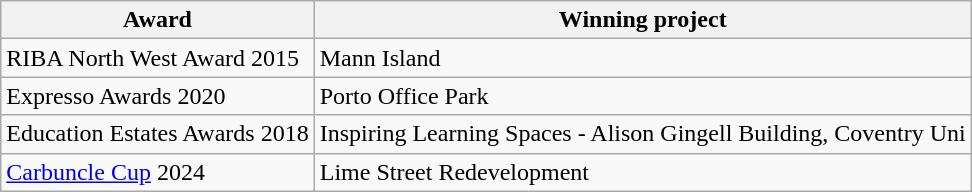<table class=wikitable>
<tr>
<th>Award</th>
<th>Winning project</th>
</tr>
<tr>
<td>RIBA North West Award 2015</td>
<td>Mann Island</td>
</tr>
<tr>
<td>Expresso Awards 2020</td>
<td>Porto Office Park</td>
</tr>
<tr>
<td>Education Estates Awards 2018</td>
<td>Inspiring Learning Spaces - Alison Gingell Building, Coventry Uni</td>
</tr>
<tr>
<td><a href='#'>Carbuncle Cup</a> 2024</td>
<td>Lime Street Redevelopment</td>
</tr>
</table>
